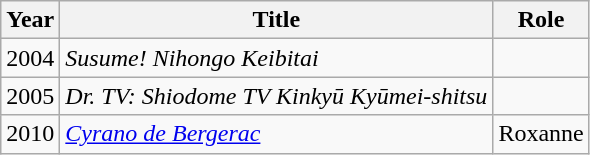<table class="wikitable">
<tr>
<th>Year</th>
<th>Title</th>
<th>Role</th>
</tr>
<tr>
<td>2004</td>
<td><em>Susume! Nihongo Keibitai</em></td>
<td></td>
</tr>
<tr>
<td>2005</td>
<td><em>Dr. TV: Shiodome TV Kinkyū Kyūmei-shitsu</em></td>
<td></td>
</tr>
<tr>
<td>2010</td>
<td><em><a href='#'>Cyrano de Bergerac</a></em></td>
<td>Roxanne</td>
</tr>
</table>
